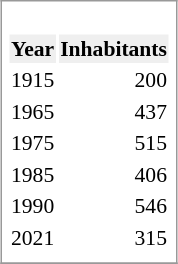<table align="center" style="margin:7px; border: 1px solid #999; background-color:#FFFFFF;border-collapse:collapse; font-size:90%;" cellpadding="3" border="1">
<tr>
<td valign="top"><br><table>
<tr>
<th style="background:#efefef;">Year</th>
<th style="background:#efefef;">Inhabitants</th>
</tr>
<tr ---->
<td>1915</td>
<td align="right">200</td>
</tr>
<tr ---->
<td>1965</td>
<td align="right">437</td>
</tr>
<tr ---->
<td>1975</td>
<td align="right">515</td>
</tr>
<tr ---->
<td>1985</td>
<td align="right">406</td>
</tr>
<tr ---->
<td>1990</td>
<td align="right">546</td>
</tr>
<tr ---->
<td>2021</td>
<td align="right">315</td>
</tr>
<tr ---->
</tr>
</table>
</td>
</tr>
<tr>
</tr>
</table>
